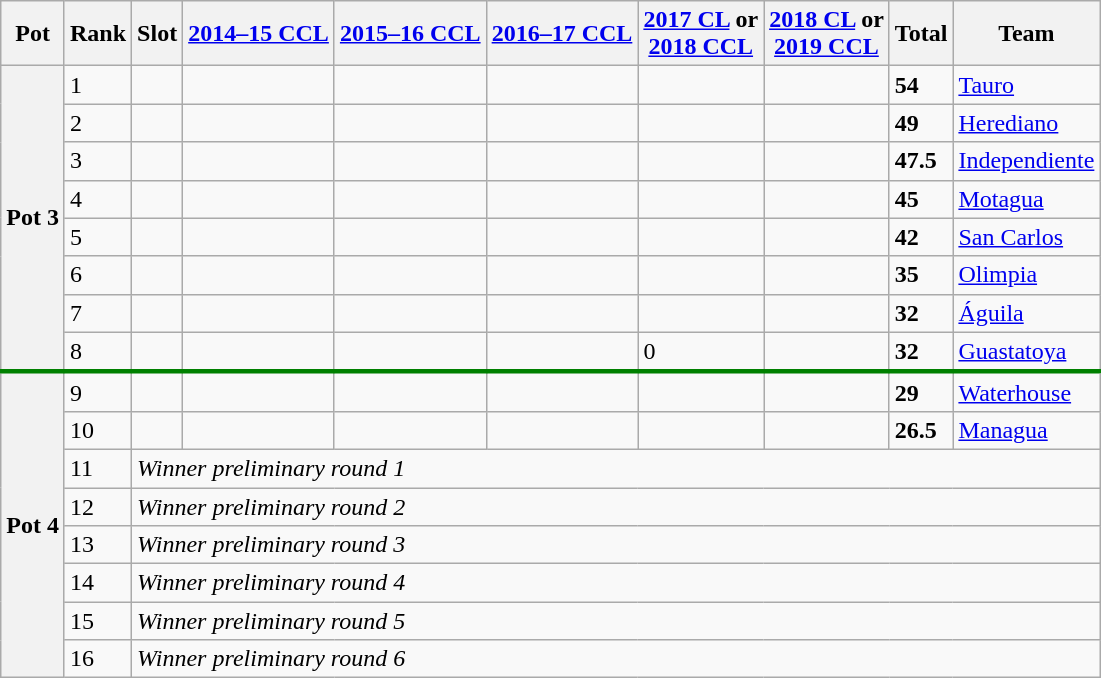<table class="wikitable sortable">
<tr>
<th>Pot</th>
<th>Rank</th>
<th>Slot</th>
<th><a href='#'>2014–15 CCL</a></th>
<th><a href='#'>2015–16 CCL</a></th>
<th><a href='#'>2016–17 CCL</a></th>
<th><a href='#'>2017 CL</a> or<br><a href='#'>2018 CCL</a></th>
<th><a href='#'>2018 CL</a> or<br><a href='#'>2019 CCL</a></th>
<th>Total</th>
<th>Team</th>
</tr>
<tr>
<th rowspan=8>Pot 3</th>
<td>1</td>
<td></td>
<td></td>
<td></td>
<td></td>
<td></td>
<td></td>
<td><strong>54</strong></td>
<td> <a href='#'>Tauro</a></td>
</tr>
<tr>
<td>2</td>
<td></td>
<td></td>
<td></td>
<td></td>
<td></td>
<td></td>
<td><strong>49</strong></td>
<td> <a href='#'>Herediano</a></td>
</tr>
<tr>
<td>3</td>
<td></td>
<td></td>
<td></td>
<td></td>
<td></td>
<td></td>
<td><strong>47.5</strong></td>
<td> <a href='#'>Independiente</a></td>
</tr>
<tr>
<td>4</td>
<td></td>
<td></td>
<td></td>
<td></td>
<td></td>
<td></td>
<td><strong>45</strong></td>
<td> <a href='#'>Motagua</a></td>
</tr>
<tr>
<td>5</td>
<td></td>
<td></td>
<td></td>
<td></td>
<td></td>
<td></td>
<td><strong>42</strong></td>
<td> <a href='#'>San Carlos</a></td>
</tr>
<tr>
<td>6</td>
<td></td>
<td></td>
<td></td>
<td></td>
<td></td>
<td></td>
<td><strong>35</strong></td>
<td> <a href='#'>Olimpia</a></td>
</tr>
<tr>
<td>7</td>
<td></td>
<td></td>
<td></td>
<td></td>
<td></td>
<td></td>
<td><strong>32</strong></td>
<td> <a href='#'>Águila</a></td>
</tr>
<tr>
<td>8</td>
<td></td>
<td></td>
<td></td>
<td></td>
<td>0</td>
<td></td>
<td><strong>32</strong></td>
<td> <a href='#'>Guastatoya</a></td>
</tr>
<tr style="border-top:3px solid green;">
<th rowspan=8>Pot 4</th>
<td>9</td>
<td></td>
<td></td>
<td></td>
<td></td>
<td></td>
<td></td>
<td><strong>29</strong></td>
<td> <a href='#'>Waterhouse</a></td>
</tr>
<tr>
<td>10</td>
<td></td>
<td></td>
<td></td>
<td></td>
<td></td>
<td></td>
<td><strong>26.5</strong></td>
<td> <a href='#'>Managua</a></td>
</tr>
<tr>
<td>11</td>
<td colspan=8><em>Winner preliminary round 1</em></td>
</tr>
<tr>
<td>12</td>
<td colspan=8><em>Winner preliminary round 2</em></td>
</tr>
<tr>
<td>13</td>
<td colspan=8><em>Winner preliminary round 3</em></td>
</tr>
<tr>
<td>14</td>
<td colspan=8><em>Winner preliminary round 4</em></td>
</tr>
<tr>
<td>15</td>
<td colspan=8><em>Winner preliminary round 5</em></td>
</tr>
<tr>
<td>16</td>
<td colspan=8><em>Winner preliminary round 6</em></td>
</tr>
</table>
